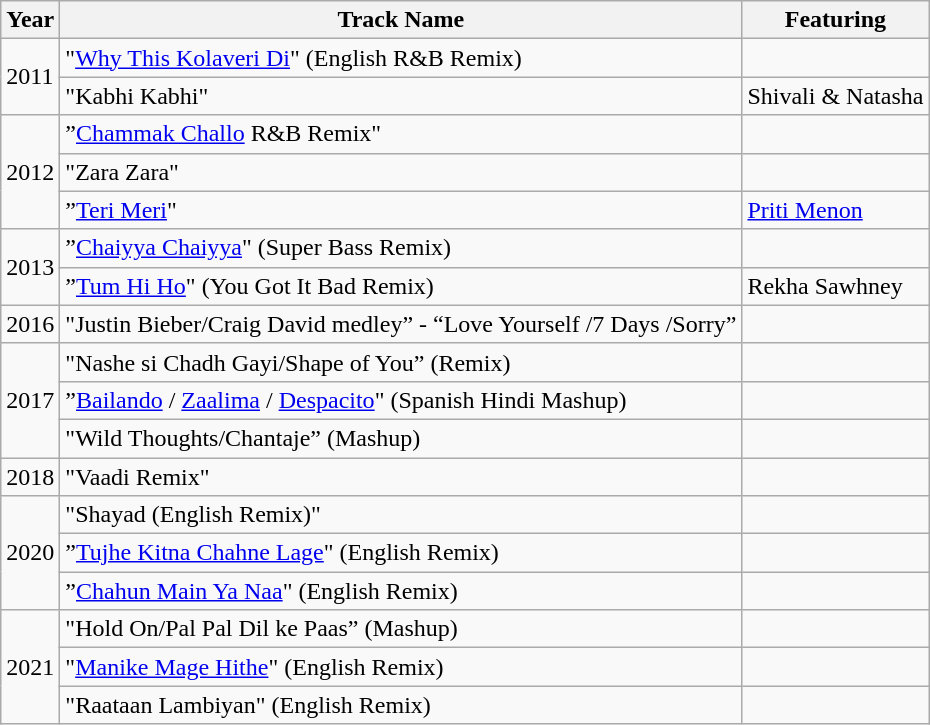<table class="wikitable plainrowheaders">
<tr>
<th scope="col">Year</th>
<th scope="col">Track Name</th>
<th scope="col">Featuring</th>
</tr>
<tr>
<td rowspan="2">2011</td>
<td>"<a href='#'>Why This Kolaveri Di</a>" (English R&B Remix)</td>
<td></td>
</tr>
<tr>
<td>"Kabhi Kabhi"</td>
<td>Shivali & Natasha</td>
</tr>
<tr>
<td rowspan="3">2012</td>
<td>”<a href='#'>Chammak Challo</a> R&B Remix"</td>
<td></td>
</tr>
<tr>
<td>"Zara Zara"</td>
<td></td>
</tr>
<tr>
<td>”<a href='#'>Teri Meri</a>"</td>
<td><a href='#'>Priti Menon</a></td>
</tr>
<tr>
<td rowspan="2">2013</td>
<td>”<a href='#'>Chaiyya Chaiyya</a>" (Super Bass Remix)</td>
<td></td>
</tr>
<tr>
<td>”<a href='#'>Tum Hi Ho</a>" (You Got It Bad Remix)</td>
<td>Rekha Sawhney</td>
</tr>
<tr>
<td>2016</td>
<td>"Justin Bieber/Craig David medley” - “Love Yourself /7 Days /Sorry”</td>
<td></td>
</tr>
<tr>
<td rowspan="3">2017</td>
<td>"Nashe si Chadh Gayi/Shape of You” (Remix)</td>
<td></td>
</tr>
<tr>
<td>”<a href='#'>Bailando</a> / <a href='#'>Zaalima</a> / <a href='#'>Despacito</a>" (Spanish Hindi Mashup)</td>
<td></td>
</tr>
<tr>
<td>"Wild Thoughts/Chantaje” (Mashup)</td>
<td></td>
</tr>
<tr>
<td>2018</td>
<td>"Vaadi Remix"</td>
<td></td>
</tr>
<tr>
<td rowspan="3">2020</td>
<td>"Shayad (English Remix)"</td>
<td></td>
</tr>
<tr>
<td>”<a href='#'>Tujhe Kitna Chahne Lage</a>" (English Remix)</td>
<td></td>
</tr>
<tr>
<td>”<a href='#'>Chahun Main Ya Naa</a>" (English Remix)</td>
<td></td>
</tr>
<tr>
<td rowspan="3">2021</td>
<td>"Hold On/Pal Pal Dil ke Paas” (Mashup)</td>
<td></td>
</tr>
<tr>
<td>"<a href='#'>Manike Mage Hithe</a>" (English Remix)</td>
<td></td>
</tr>
<tr>
<td>"Raataan Lambiyan" (English Remix)</td>
</tr>
</table>
